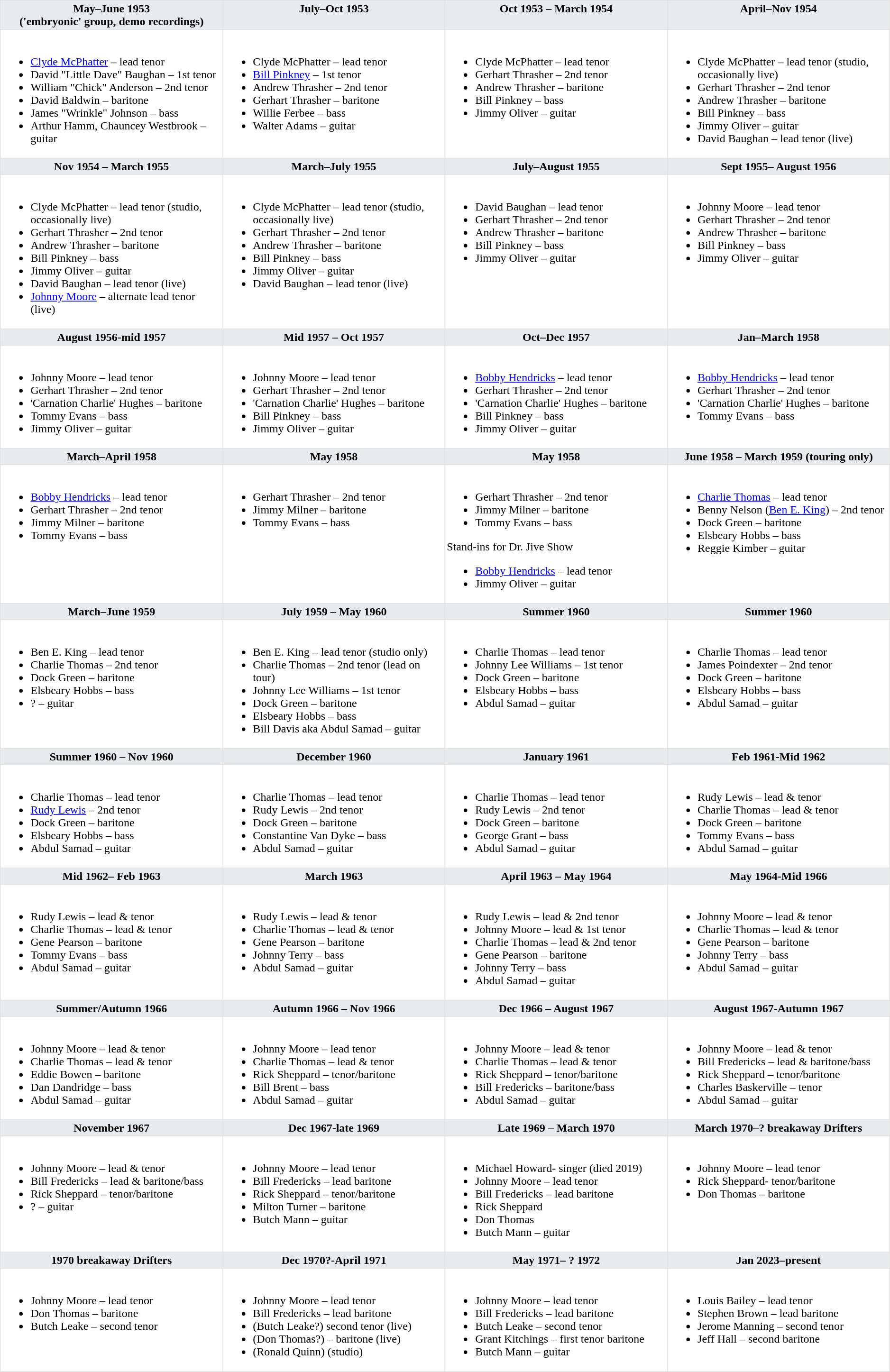<table class="toccolours" border="1" cellpadding="2" cellspacing="0"  style="float:width:375px; margin:0 0 1em 1em; border-collapse:collapse; border:1px solid #e2e2e2; width:99%;">
<tr>
<th style="vertical-align:top; background:#e7ebee; width:25%;">May–June 1953<br>('embryonic' group,
demo recordings)</th>
<th style="vertical-align:top; background:#e7ebee; width:25%;">July–Oct 1953</th>
<th style="vertical-align:top; background:#e7ebee; width:25%;">Oct 1953 – March 1954</th>
<th style="vertical-align:top; background:#e7ebee; width:25%;">April–Nov 1954</th>
</tr>
<tr>
<td valign=top><br><ul><li><a href='#'>Clyde McPhatter</a> – lead tenor</li><li>David "Little Dave" Baughan – 1st tenor</li><li>William "Chick" Anderson – 2nd tenor</li><li>David Baldwin – baritone</li><li>James "Wrinkle" Johnson – bass</li><li>Arthur Hamm, Chauncey Westbrook – guitar</li></ul></td>
<td valign=top><br><ul><li>Clyde McPhatter – lead tenor</li><li><a href='#'>Bill Pinkney</a> – 1st tenor</li><li>Andrew Thrasher – 2nd tenor</li><li>Gerhart Thrasher – baritone</li><li>Willie Ferbee – bass</li><li>Walter Adams – guitar</li></ul></td>
<td valign=top><br><ul><li>Clyde McPhatter – lead tenor</li><li>Gerhart Thrasher – 2nd tenor</li><li>Andrew Thrasher – baritone</li><li>Bill Pinkney – bass</li><li>Jimmy Oliver – guitar</li></ul></td>
<td valign=top><br><ul><li>Clyde McPhatter – lead tenor (studio, occasionally live)</li><li>Gerhart Thrasher – 2nd tenor</li><li>Andrew Thrasher – baritone</li><li>Bill Pinkney – bass</li><li>Jimmy Oliver – guitar</li><li>David Baughan – lead tenor (live)</li></ul></td>
</tr>
<tr>
<th style="vertical-align:top; background:#e7ebee; width:25%;">Nov 1954 – March 1955</th>
<th style="vertical-align:top; background:#e7ebee; width:25%;">March–July 1955</th>
<th style="vertical-align:top; background:#e7ebee; width:25%;">July–August 1955</th>
<th style="vertical-align:top; background:#e7ebee; width:25%;">Sept 1955– August 1956</th>
</tr>
<tr>
<td valign=top><br><ul><li>Clyde McPhatter – lead tenor (studio, occasionally live)</li><li>Gerhart Thrasher – 2nd tenor</li><li>Andrew Thrasher – baritone</li><li>Bill Pinkney – bass</li><li>Jimmy Oliver – guitar</li><li>David Baughan – lead tenor (live)</li><li><a href='#'>Johnny Moore</a> – alternate lead tenor (live)</li></ul></td>
<td valign=top><br><ul><li>Clyde McPhatter – lead tenor (studio, occasionally live)</li><li>Gerhart Thrasher – 2nd tenor</li><li>Andrew Thrasher – baritone</li><li>Bill Pinkney – bass</li><li>Jimmy Oliver – guitar</li><li>David Baughan – lead tenor (live)</li></ul></td>
<td valign=top><br><ul><li>David Baughan – lead tenor</li><li>Gerhart Thrasher – 2nd tenor</li><li>Andrew Thrasher – baritone</li><li>Bill Pinkney – bass</li><li>Jimmy Oliver – guitar</li></ul></td>
<td valign=top><br><ul><li>Johnny Moore – lead tenor</li><li>Gerhart Thrasher – 2nd tenor</li><li>Andrew Thrasher – baritone</li><li>Bill Pinkney – bass</li><li>Jimmy Oliver – guitar</li></ul></td>
</tr>
<tr>
<th style="vertical-align:top; background:#e7ebee; width:25%;">August 1956-mid 1957</th>
<th style="vertical-align:top; background:#e7ebee; width:25%;">Mid 1957 – Oct 1957</th>
<th style="vertical-align:top; background:#e7ebee; width:25%;">Oct–Dec 1957</th>
<th style="vertical-align:top; background:#e7ebee; width:25%;">Jan–March 1958</th>
</tr>
<tr>
<td valign=top><br><ul><li>Johnny Moore – lead tenor</li><li>Gerhart Thrasher – 2nd tenor</li><li>'Carnation Charlie' Hughes – baritone</li><li>Tommy Evans – bass</li><li>Jimmy Oliver – guitar</li></ul></td>
<td valign=top><br><ul><li>Johnny Moore – lead tenor</li><li>Gerhart Thrasher – 2nd tenor</li><li>'Carnation Charlie' Hughes – baritone</li><li>Bill Pinkney – bass</li><li>Jimmy Oliver – guitar</li></ul></td>
<td valign=top><br><ul><li><a href='#'>Bobby Hendricks</a> – lead tenor</li><li>Gerhart Thrasher – 2nd tenor</li><li>'Carnation Charlie' Hughes – baritone</li><li>Bill Pinkney – bass</li><li>Jimmy Oliver – guitar</li></ul></td>
<td valign=top><br><ul><li><a href='#'>Bobby Hendricks</a> – lead tenor</li><li>Gerhart Thrasher – 2nd tenor</li><li>'Carnation Charlie' Hughes – baritone</li><li>Tommy Evans – bass</li></ul></td>
</tr>
<tr>
<th style="vertical-align:top; background:#e7ebee; width:25%;">March–April 1958</th>
<th style="vertical-align:top; background:#e7ebee; width:25%;">May 1958</th>
<th style="vertical-align:top; background:#e7ebee; width:25%;">May 1958</th>
<th style="vertical-align:top; background:#e7ebee; width:25%;">June 1958 – March 1959 (touring only)</th>
</tr>
<tr>
<td valign=top><br><ul><li><a href='#'>Bobby Hendricks</a> – lead tenor</li><li>Gerhart Thrasher – 2nd tenor</li><li>Jimmy Milner – baritone</li><li>Tommy Evans – bass</li></ul></td>
<td valign=top><br><ul><li>Gerhart Thrasher – 2nd tenor</li><li>Jimmy Milner – baritone</li><li>Tommy Evans – bass</li></ul></td>
<td valign=top><br><ul><li>Gerhart Thrasher – 2nd tenor</li><li>Jimmy Milner – baritone</li><li>Tommy Evans – bass</li></ul>Stand-ins for Dr. Jive Show<ul><li><a href='#'>Bobby Hendricks</a> – lead tenor</li><li>Jimmy Oliver – guitar</li></ul></td>
<td valign=top><br><ul><li><a href='#'>Charlie Thomas</a> – lead tenor</li><li>Benny Nelson (<a href='#'>Ben E. King</a>) – 2nd tenor</li><li>Dock Green – baritone</li><li>Elsbeary Hobbs – bass</li><li>Reggie Kimber – guitar</li></ul></td>
</tr>
<tr>
<th style="vertical-align:top; background:#e7ebee; width:25%;">March–June 1959</th>
<th style="vertical-align:top; background:#e7ebee; width:25%;">July 1959 – May 1960</th>
<th style="vertical-align:top; background:#e7ebee; width:25%;">Summer 1960</th>
<th style="vertical-align:top; background:#e7ebee; width:25%;">Summer 1960</th>
</tr>
<tr>
<td valign=top><br><ul><li>Ben E. King – lead tenor</li><li>Charlie Thomas – 2nd tenor</li><li>Dock Green – baritone</li><li>Elsbeary Hobbs – bass</li><li>? – guitar</li></ul></td>
<td valign=top><br><ul><li>Ben E. King – lead tenor (studio only)</li><li>Charlie Thomas – 2nd tenor (lead on tour)</li><li>Johnny Lee Williams – 1st tenor</li><li>Dock Green – baritone</li><li>Elsbeary Hobbs – bass</li><li>Bill Davis aka Abdul Samad – guitar</li></ul></td>
<td valign=top><br><ul><li>Charlie Thomas – lead tenor</li><li>Johnny Lee Williams – 1st tenor</li><li>Dock Green – baritone</li><li>Elsbeary Hobbs – bass</li><li>Abdul Samad – guitar</li></ul></td>
<td valign=top><br><ul><li>Charlie Thomas – lead tenor</li><li>James Poindexter – 2nd tenor</li><li>Dock Green – baritone</li><li>Elsbeary Hobbs – bass</li><li>Abdul Samad – guitar</li></ul></td>
</tr>
<tr>
<th style="vertical-align:top; background:#e7ebee; width:25%;">Summer 1960 – Nov 1960</th>
<th style="vertical-align:top; background:#e7ebee; width:25%;">December 1960</th>
<th style="vertical-align:top; background:#e7ebee; width:25%;">January 1961</th>
<th style="vertical-align:top; background:#e7ebee; width:25%;">Feb 1961-Mid 1962</th>
</tr>
<tr>
<td valign=top><br><ul><li>Charlie Thomas – lead tenor</li><li><a href='#'>Rudy Lewis</a> – 2nd tenor</li><li>Dock Green – baritone</li><li>Elsbeary Hobbs – bass</li><li>Abdul Samad – guitar</li></ul></td>
<td valign=top><br><ul><li>Charlie Thomas – lead tenor</li><li>Rudy Lewis – 2nd tenor</li><li>Dock Green – baritone</li><li>Constantine Van Dyke – bass</li><li>Abdul Samad – guitar</li></ul></td>
<td valign=top><br><ul><li>Charlie Thomas – lead tenor</li><li>Rudy Lewis – 2nd tenor</li><li>Dock Green – baritone</li><li>George Grant – bass</li><li>Abdul Samad – guitar</li></ul></td>
<td valign=top><br><ul><li>Rudy Lewis – lead & tenor</li><li>Charlie Thomas – lead & tenor</li><li>Dock Green – baritone</li><li>Tommy Evans – bass</li><li>Abdul Samad – guitar</li></ul></td>
</tr>
<tr>
<th style="vertical-align:top; background:#e7ebee; width:25%;">Mid 1962– Feb 1963</th>
<th style="vertical-align:top; background:#e7ebee; width:25%;">March 1963</th>
<th style="vertical-align:top; background:#e7ebee; width:25%;">April 1963 – May 1964</th>
<th style="vertical-align:top; background:#e7ebee; width:25%;">May 1964-Mid 1966</th>
</tr>
<tr>
<td valign=top><br><ul><li>Rudy Lewis – lead & tenor</li><li>Charlie Thomas – lead & tenor</li><li>Gene Pearson – baritone</li><li>Tommy Evans – bass</li><li>Abdul Samad – guitar</li></ul></td>
<td valign=top><br><ul><li>Rudy Lewis – lead & tenor</li><li>Charlie Thomas – lead & tenor</li><li>Gene Pearson – baritone</li><li>Johnny Terry – bass</li><li>Abdul Samad – guitar</li></ul></td>
<td valign=top><br><ul><li>Rudy Lewis – lead & 2nd tenor</li><li>Johnny Moore – lead & 1st tenor</li><li>Charlie Thomas – lead & 2nd tenor</li><li>Gene Pearson – baritone</li><li>Johnny Terry – bass</li><li>Abdul Samad – guitar</li></ul></td>
<td valign=top><br><ul><li>Johnny Moore – lead & tenor</li><li>Charlie Thomas – lead & tenor</li><li>Gene Pearson – baritone</li><li>Johnny Terry – bass</li><li>Abdul Samad – guitar</li></ul></td>
</tr>
<tr>
<th style="vertical-align:top; background:#e7ebee; width:25%;">Summer/Autumn 1966</th>
<th style="vertical-align:top; background:#e7ebee; width:25%;">Autumn 1966 – Nov 1966</th>
<th style="vertical-align:top; background:#e7ebee; width:25%;">Dec 1966 – August 1967</th>
<th style="vertical-align:top; background:#e7ebee; width:25%;">August 1967-Autumn 1967</th>
</tr>
<tr>
<td valign=top><br><ul><li>Johnny Moore – lead & tenor</li><li>Charlie Thomas – lead & tenor</li><li>Eddie Bowen – baritone</li><li>Dan Dandridge – bass</li><li>Abdul Samad – guitar</li></ul></td>
<td valign=top><br><ul><li>Johnny Moore – lead tenor</li><li>Charlie Thomas – lead & tenor</li><li>Rick Sheppard – tenor/baritone</li><li>Bill Brent – bass</li><li>Abdul Samad – guitar</li></ul></td>
<td valign=top><br><ul><li>Johnny Moore – lead & tenor</li><li>Charlie Thomas – lead & tenor</li><li>Rick Sheppard – tenor/baritone</li><li>Bill Fredericks – baritone/bass</li><li>Abdul Samad – guitar</li></ul></td>
<td valign=top><br><ul><li>Johnny Moore – lead & tenor</li><li>Bill Fredericks – lead & baritone/bass</li><li>Rick Sheppard – tenor/baritone</li><li>Charles Baskerville – tenor</li><li>Abdul Samad – guitar</li></ul></td>
</tr>
<tr>
<th style="vertical-align:top; background:#e7ebee; width:25%;">November 1967</th>
<th style="vertical-align:top; background:#e7ebee; width:25%;">Dec 1967-late 1969</th>
<th style="vertical-align:top; background:#e7ebee; width:25%;">Late 1969 – March 1970</th>
<th style="vertical-align:top; background:#e7ebee; width:25%;">March 1970–? breakaway Drifters</th>
</tr>
<tr>
<td valign=top><br><ul><li>Johnny Moore – lead & tenor</li><li>Bill Fredericks – lead & baritone/bass</li><li>Rick Sheppard – tenor/baritone</li><li>? – guitar</li></ul></td>
<td valign=top><br><ul><li>Johnny Moore – lead tenor</li><li>Bill Fredericks – lead baritone</li><li>Rick Sheppard – tenor/baritone</li><li>Milton Turner – baritone</li><li>Butch Mann – guitar</li></ul></td>
<td valign=top><br><ul><li>Michael Howard- singer (died 2019)</li><li>Johnny Moore – lead tenor</li><li>Bill Fredericks – lead baritone</li><li>Rick Sheppard</li><li>Don Thomas</li><li>Butch Mann – guitar</li></ul></td>
<td valign=top><br><ul><li>Johnny Moore – lead tenor</li><li>Rick Sheppard- tenor/baritone</li><li>Don Thomas – baritone</li></ul></td>
</tr>
<tr>
<th style="vertical-align:top; background:#e7ebee; width:25%;">1970 breakaway Drifters</th>
<th style="vertical-align:top; background:#e7ebee; width:25%;">Dec 1970?-April 1971</th>
<th style="vertical-align:top; background:#e7ebee; width:25%;">May 1971– ? 1972</th>
<th style="vertical-align:top; background:#e7ebee; width:25%;">Jan 2023–present</th>
</tr>
<tr>
<td valign=top><br><ul><li>Johnny Moore – lead tenor</li><li>Don Thomas – baritone</li><li>Butch Leake – second tenor</li></ul></td>
<td valign=top><br><ul><li>Johnny Moore – lead tenor</li><li>Bill Fredericks – lead baritone</li><li>(Butch Leake?) second tenor (live)</li><li>(Don Thomas?) – baritone (live)</li><li>(Ronald Quinn) (studio)</li></ul></td>
<td valign=top><br><ul><li>Johnny Moore – lead tenor</li><li>Bill Fredericks – lead baritone</li><li>Butch Leake – second tenor</li><li>Grant Kitchings – first tenor baritone</li><li>Butch Mann – guitar</li></ul></td>
<td valign=top><br><ul><li>Louis Bailey – lead tenor</li><li>Stephen Brown – lead baritone</li><li>Jerome Manning – second tenor</li><li>Jeff Hall – second baritone</li></ul></td>
</tr>
<tr>
</tr>
</table>
